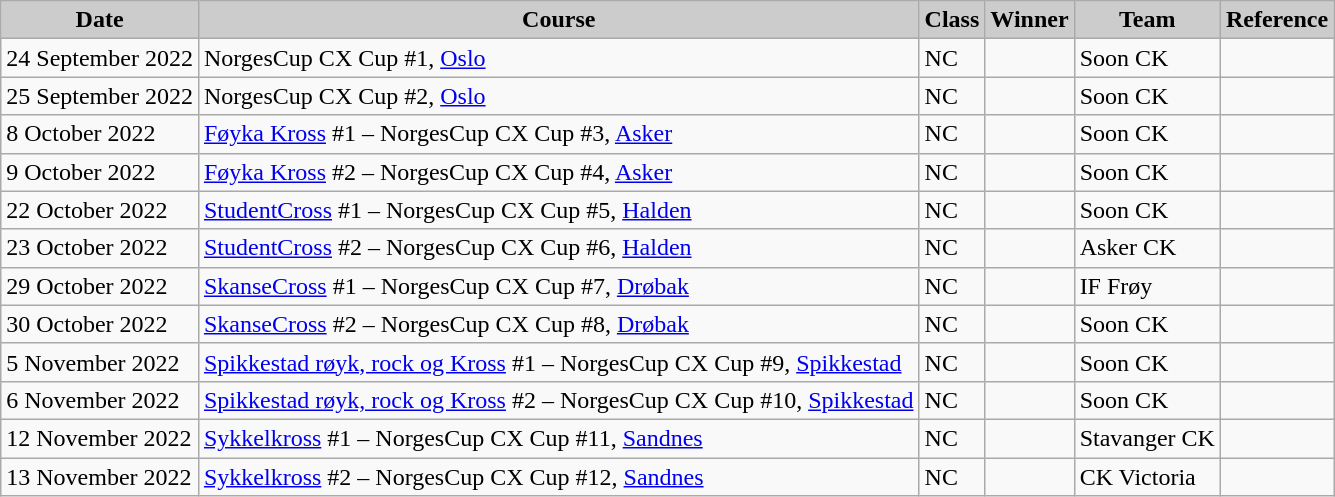<table class="wikitable sortable alternance ">
<tr>
<th scope="col" style="background-color:#CCCCCC;">Date</th>
<th scope="col" style="background-color:#CCCCCC;">Course</th>
<th scope="col" style="background-color:#CCCCCC;">Class</th>
<th scope="col" style="background-color:#CCCCCC;">Winner</th>
<th scope="col" style="background-color:#CCCCCC;">Team</th>
<th scope="col" style="background-color:#CCCCCC;">Reference</th>
</tr>
<tr>
<td>24 September 2022</td>
<td> NorgesCup CX Cup #1, <a href='#'>Oslo</a></td>
<td>NC</td>
<td></td>
<td>Soon CK</td>
<td></td>
</tr>
<tr>
<td>25 September 2022</td>
<td> NorgesCup CX Cup #2, <a href='#'>Oslo</a></td>
<td>NC</td>
<td></td>
<td>Soon CK</td>
<td></td>
</tr>
<tr>
<td>8 October 2022</td>
<td> <a href='#'>Føyka Kross</a> #1 – NorgesCup CX Cup #3, <a href='#'>Asker</a></td>
<td>NC</td>
<td></td>
<td>Soon CK</td>
<td></td>
</tr>
<tr>
<td>9 October 2022</td>
<td> <a href='#'>Føyka Kross</a> #2 – NorgesCup CX Cup #4, <a href='#'>Asker</a></td>
<td>NC</td>
<td></td>
<td>Soon CK</td>
<td></td>
</tr>
<tr>
<td>22 October 2022</td>
<td> <a href='#'>StudentCross</a> #1 – NorgesCup CX Cup #5, <a href='#'>Halden</a></td>
<td>NC</td>
<td></td>
<td>Soon CK</td>
<td></td>
</tr>
<tr>
<td>23 October 2022</td>
<td> <a href='#'>StudentCross</a> #2 – NorgesCup CX Cup #6, <a href='#'>Halden</a></td>
<td>NC</td>
<td></td>
<td>Asker CK</td>
<td></td>
</tr>
<tr>
<td>29 October 2022</td>
<td> <a href='#'>SkanseCross</a> #1 – NorgesCup CX Cup #7, <a href='#'>Drøbak</a></td>
<td>NC</td>
<td></td>
<td>IF Frøy</td>
<td></td>
</tr>
<tr>
<td>30 October 2022</td>
<td> <a href='#'>SkanseCross</a> #2 – NorgesCup CX Cup #8, <a href='#'>Drøbak</a></td>
<td>NC</td>
<td></td>
<td>Soon CK</td>
<td></td>
</tr>
<tr>
<td>5 November 2022</td>
<td> <a href='#'>Spikkestad røyk, rock og Kross</a> #1 – NorgesCup CX Cup #9, <a href='#'>Spikkestad</a></td>
<td>NC</td>
<td></td>
<td>Soon CK</td>
<td></td>
</tr>
<tr>
<td>6 November 2022</td>
<td> <a href='#'>Spikkestad røyk, rock og Kross</a> #2 – NorgesCup CX Cup #10, <a href='#'>Spikkestad</a></td>
<td>NC</td>
<td></td>
<td>Soon CK</td>
<td></td>
</tr>
<tr>
<td>12 November 2022</td>
<td> <a href='#'>Sykkelkross</a> #1 – NorgesCup CX Cup #11, <a href='#'>Sandnes</a></td>
<td>NC</td>
<td></td>
<td>Stavanger CK</td>
<td></td>
</tr>
<tr>
<td>13 November 2022</td>
<td> <a href='#'>Sykkelkross</a> #2 – NorgesCup CX Cup #12, <a href='#'>Sandnes</a></td>
<td>NC</td>
<td></td>
<td>CK Victoria</td>
<td></td>
</tr>
</table>
